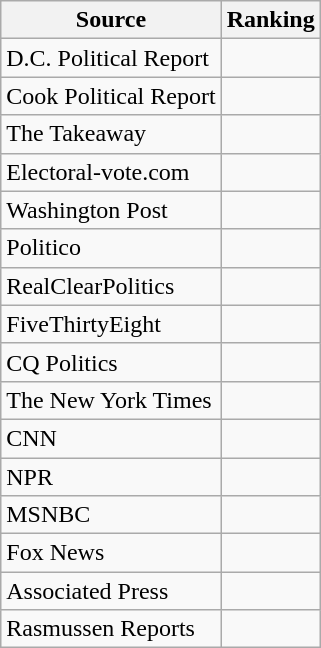<table class="wikitable">
<tr>
<th>Source</th>
<th>Ranking</th>
</tr>
<tr>
<td>D.C. Political Report</td>
<td></td>
</tr>
<tr>
<td>Cook Political Report</td>
<td></td>
</tr>
<tr>
<td>The Takeaway</td>
<td></td>
</tr>
<tr>
<td>Electoral-vote.com</td>
<td></td>
</tr>
<tr>
<td The Washington Post>Washington Post</td>
<td></td>
</tr>
<tr>
<td>Politico</td>
<td></td>
</tr>
<tr>
<td>RealClearPolitics</td>
<td></td>
</tr>
<tr>
<td>FiveThirtyEight</td>
<td></td>
</tr>
<tr>
<td>CQ Politics</td>
<td></td>
</tr>
<tr>
<td>The New York Times</td>
<td></td>
</tr>
<tr>
<td>CNN</td>
<td></td>
</tr>
<tr>
<td>NPR</td>
<td></td>
</tr>
<tr>
<td>MSNBC</td>
<td></td>
</tr>
<tr>
<td>Fox News</td>
<td></td>
</tr>
<tr>
<td>Associated Press</td>
<td></td>
</tr>
<tr>
<td>Rasmussen Reports</td>
<td></td>
</tr>
</table>
